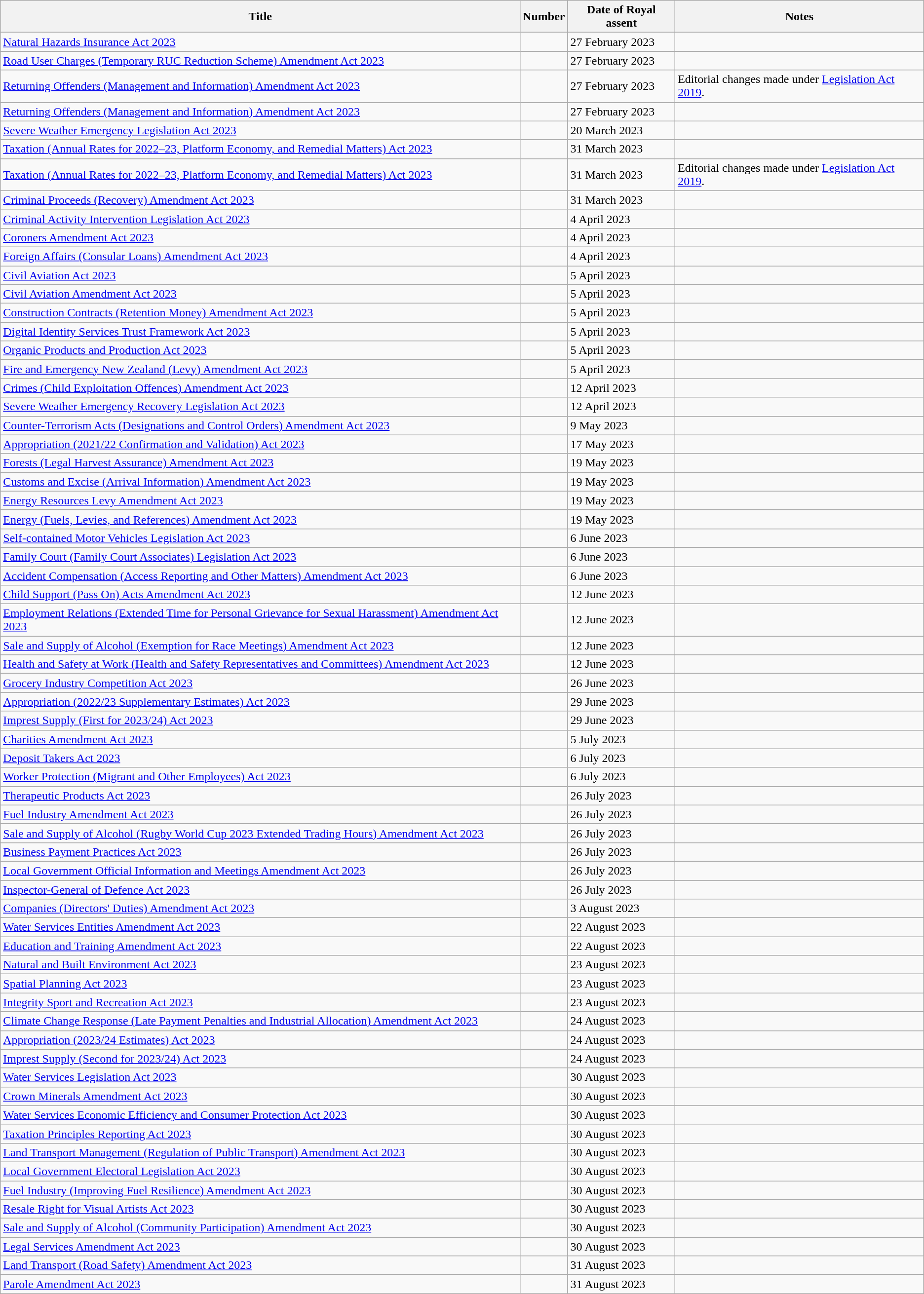<table class="wikitable sortable">
<tr>
<th>Title</th>
<th>Number</th>
<th>Date of Royal assent</th>
<th>Notes</th>
</tr>
<tr>
<td><a href='#'>Natural Hazards Insurance Act 2023</a></td>
<td></td>
<td>27 February 2023</td>
<td></td>
</tr>
<tr>
<td><a href='#'>Road User Charges (Temporary RUC Reduction Scheme) Amendment Act 2023</a></td>
<td></td>
<td>27 February 2023</td>
<td></td>
</tr>
<tr>
<td><a href='#'>Returning Offenders (Management and Information) Amendment Act 2023</a></td>
<td></td>
<td>27 February 2023</td>
<td>Editorial changes made under <a href='#'>Legislation Act 2019</a>.</td>
</tr>
<tr>
<td><a href='#'>Returning Offenders (Management and Information) Amendment Act 2023</a></td>
<td></td>
<td>27 February 2023</td>
<td></td>
</tr>
<tr>
<td><a href='#'>Severe Weather Emergency Legislation Act 2023</a></td>
<td></td>
<td>20 March 2023</td>
<td></td>
</tr>
<tr>
<td><a href='#'>Taxation (Annual Rates for 2022–23, Platform Economy, and Remedial Matters) Act 2023</a></td>
<td></td>
<td>31 March 2023</td>
<td></td>
</tr>
<tr>
<td><a href='#'>Taxation (Annual Rates for 2022–23, Platform Economy, and Remedial Matters) Act 2023</a></td>
<td></td>
<td>31 March 2023</td>
<td>Editorial changes made under <a href='#'>Legislation Act 2019</a>.</td>
</tr>
<tr>
<td><a href='#'>Criminal Proceeds (Recovery) Amendment Act 2023</a></td>
<td></td>
<td>31 March 2023</td>
<td></td>
</tr>
<tr>
<td><a href='#'>Criminal Activity Intervention Legislation Act 2023</a></td>
<td></td>
<td>4 April 2023</td>
</tr>
<tr>
<td><a href='#'>Coroners Amendment Act 2023</a></td>
<td></td>
<td>4 April 2023</td>
<td></td>
</tr>
<tr>
<td><a href='#'>Foreign Affairs (Consular Loans) Amendment Act 2023</a></td>
<td></td>
<td>4 April 2023</td>
<td></td>
</tr>
<tr>
<td><a href='#'>Civil Aviation Act 2023</a></td>
<td></td>
<td>5 April 2023</td>
<td></td>
</tr>
<tr>
<td><a href='#'>Civil Aviation Amendment Act 2023</a></td>
<td></td>
<td>5 April 2023</td>
<td></td>
</tr>
<tr>
<td><a href='#'>Construction Contracts (Retention Money) Amendment Act 2023</a></td>
<td></td>
<td>5 April 2023</td>
<td></td>
</tr>
<tr>
<td><a href='#'>Digital Identity Services Trust Framework Act 2023</a></td>
<td></td>
<td>5 April 2023</td>
<td></td>
</tr>
<tr>
<td><a href='#'>Organic Products and Production Act 2023</a></td>
<td></td>
<td>5 April 2023</td>
<td></td>
</tr>
<tr>
<td><a href='#'>Fire and Emergency New Zealand (Levy) Amendment Act 2023</a></td>
<td></td>
<td>5 April 2023</td>
<td></td>
</tr>
<tr>
<td><a href='#'>Crimes (Child Exploitation Offences) Amendment Act 2023</a></td>
<td></td>
<td>12 April 2023</td>
<td></td>
</tr>
<tr>
<td><a href='#'>Severe Weather Emergency Recovery Legislation Act 2023</a></td>
<td></td>
<td>12 April 2023</td>
<td></td>
</tr>
<tr>
<td><a href='#'>Counter-Terrorism Acts (Designations and Control Orders) Amendment Act 2023</a></td>
<td></td>
<td>9 May 2023</td>
<td></td>
</tr>
<tr>
<td><a href='#'>Appropriation (2021/22 Confirmation and Validation) Act 2023</a></td>
<td></td>
<td>17 May 2023</td>
<td></td>
</tr>
<tr>
<td><a href='#'>Forests (Legal Harvest Assurance) Amendment Act 2023</a></td>
<td></td>
<td>19 May 2023</td>
<td></td>
</tr>
<tr>
<td><a href='#'>Customs and Excise (Arrival Information) Amendment Act 2023</a></td>
<td></td>
<td>19 May 2023</td>
<td></td>
</tr>
<tr>
<td><a href='#'>Energy Resources Levy Amendment Act 2023</a></td>
<td></td>
<td>19 May 2023</td>
<td></td>
</tr>
<tr>
<td><a href='#'>Energy (Fuels, Levies, and References) Amendment Act 2023</a></td>
<td></td>
<td>19 May 2023</td>
<td></td>
</tr>
<tr>
<td><a href='#'>Self-contained Motor Vehicles Legislation Act 2023</a></td>
<td></td>
<td>6 June 2023</td>
<td></td>
</tr>
<tr>
<td><a href='#'>Family Court (Family Court Associates) Legislation Act 2023</a></td>
<td></td>
<td>6 June 2023</td>
<td></td>
</tr>
<tr>
<td><a href='#'>Accident Compensation (Access Reporting and Other Matters) Amendment Act 2023</a></td>
<td></td>
<td>6 June 2023</td>
<td></td>
</tr>
<tr>
<td><a href='#'>Child Support (Pass On) Acts Amendment Act 2023</a></td>
<td></td>
<td>12 June 2023</td>
<td></td>
</tr>
<tr>
<td><a href='#'>Employment Relations (Extended Time for Personal Grievance for Sexual Harassment) Amendment Act 2023</a></td>
<td></td>
<td>12 June 2023</td>
<td></td>
</tr>
<tr>
<td><a href='#'>Sale and Supply of Alcohol (Exemption for Race Meetings) Amendment Act 2023</a></td>
<td></td>
<td>12 June 2023</td>
<td></td>
</tr>
<tr>
<td><a href='#'>Health and Safety at Work (Health and Safety Representatives and Committees) Amendment Act 2023</a></td>
<td></td>
<td>12 June 2023</td>
<td></td>
</tr>
<tr>
<td><a href='#'>Grocery Industry Competition Act 2023</a></td>
<td></td>
<td>26 June 2023</td>
<td></td>
</tr>
<tr>
<td><a href='#'>Appropriation (2022/23 Supplementary Estimates) Act 2023</a></td>
<td></td>
<td>29 June 2023</td>
<td></td>
</tr>
<tr>
<td><a href='#'>Imprest Supply (First for 2023/24) Act 2023</a></td>
<td></td>
<td>29 June 2023</td>
<td></td>
</tr>
<tr>
<td><a href='#'>Charities Amendment Act 2023</a></td>
<td></td>
<td>5 July 2023</td>
<td></td>
</tr>
<tr>
<td><a href='#'>Deposit Takers Act 2023</a></td>
<td></td>
<td>6 July 2023</td>
<td></td>
</tr>
<tr>
<td><a href='#'>Worker Protection (Migrant and Other Employees) Act 2023</a></td>
<td></td>
<td>6 July 2023</td>
<td></td>
</tr>
<tr>
<td><a href='#'>Therapeutic Products Act 2023</a></td>
<td></td>
<td>26 July 2023</td>
<td></td>
</tr>
<tr>
<td><a href='#'>Fuel Industry Amendment Act 2023</a></td>
<td></td>
<td>26 July 2023</td>
<td></td>
</tr>
<tr>
<td><a href='#'>Sale and Supply of Alcohol (Rugby World Cup 2023 Extended Trading Hours) Amendment Act 2023</a></td>
<td></td>
<td>26 July 2023</td>
<td></td>
</tr>
<tr>
<td><a href='#'>Business Payment Practices Act 2023</a></td>
<td></td>
<td>26 July 2023</td>
<td></td>
</tr>
<tr>
<td><a href='#'>Local Government Official Information and Meetings Amendment Act 2023</a></td>
<td></td>
<td>26 July 2023</td>
<td></td>
</tr>
<tr>
<td><a href='#'>Inspector-General of Defence Act 2023</a></td>
<td></td>
<td>26 July 2023</td>
<td></td>
</tr>
<tr>
<td><a href='#'>Companies (Directors' Duties) Amendment Act 2023</a></td>
<td></td>
<td>3 August 2023</td>
<td></td>
</tr>
<tr>
<td><a href='#'>Water Services Entities Amendment Act 2023</a></td>
<td></td>
<td>22 August 2023</td>
<td></td>
</tr>
<tr>
<td><a href='#'>Education and Training Amendment Act 2023</a></td>
<td></td>
<td>22 August 2023</td>
<td></td>
</tr>
<tr>
<td><a href='#'>Natural and Built Environment Act 2023</a></td>
<td></td>
<td>23 August 2023</td>
<td></td>
</tr>
<tr>
<td><a href='#'>Spatial Planning Act 2023</a></td>
<td></td>
<td>23 August 2023</td>
<td></td>
</tr>
<tr>
<td><a href='#'>Integrity Sport and Recreation Act 2023</a></td>
<td></td>
<td>23 August 2023</td>
<td></td>
</tr>
<tr>
<td><a href='#'>Climate Change Response (Late Payment Penalties and Industrial Allocation) Amendment Act 2023</a></td>
<td></td>
<td>24 August 2023</td>
<td></td>
</tr>
<tr>
<td><a href='#'>Appropriation (2023/24 Estimates) Act 2023</a></td>
<td></td>
<td>24 August 2023</td>
<td></td>
</tr>
<tr>
<td><a href='#'>Imprest Supply (Second for 2023/24) Act 2023</a></td>
<td></td>
<td>24 August 2023</td>
<td></td>
</tr>
<tr>
<td><a href='#'>Water Services Legislation Act 2023</a></td>
<td></td>
<td>30 August 2023</td>
<td></td>
</tr>
<tr>
<td><a href='#'>Crown Minerals Amendment Act 2023</a></td>
<td></td>
<td>30 August 2023</td>
<td></td>
</tr>
<tr>
<td><a href='#'>Water Services Economic Efficiency and Consumer Protection Act 2023</a></td>
<td></td>
<td>30 August 2023</td>
<td></td>
</tr>
<tr>
<td><a href='#'>Taxation Principles Reporting Act 2023</a></td>
<td></td>
<td>30 August 2023</td>
<td></td>
</tr>
<tr>
<td><a href='#'>Land Transport Management (Regulation of Public Transport) Amendment Act 2023</a></td>
<td></td>
<td>30 August 2023</td>
<td></td>
</tr>
<tr>
<td><a href='#'>Local Government Electoral Legislation Act 2023</a></td>
<td></td>
<td>30 August 2023</td>
<td></td>
</tr>
<tr>
<td><a href='#'>Fuel Industry (Improving Fuel Resilience) Amendment Act 2023</a></td>
<td></td>
<td>30 August 2023</td>
<td></td>
</tr>
<tr>
<td><a href='#'>Resale Right for Visual Artists Act 2023</a></td>
<td></td>
<td>30 August 2023</td>
<td></td>
</tr>
<tr>
<td><a href='#'>Sale and Supply of Alcohol (Community Participation) Amendment Act 2023</a></td>
<td></td>
<td>30 August 2023</td>
<td></td>
</tr>
<tr>
<td><a href='#'>Legal Services Amendment Act 2023</a></td>
<td></td>
<td>30 August 2023</td>
<td></td>
</tr>
<tr>
<td><a href='#'>Land Transport (Road Safety) Amendment Act 2023</a></td>
<td></td>
<td>31 August 2023</td>
<td></td>
</tr>
<tr>
<td><a href='#'>Parole Amendment Act 2023</a></td>
<td></td>
<td>31 August 2023</td>
</tr>
</table>
